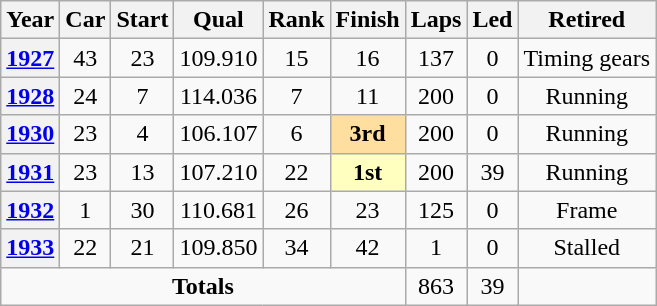<table class="wikitable" style="text-align:center">
<tr>
<th>Year</th>
<th>Car</th>
<th>Start</th>
<th>Qual</th>
<th>Rank</th>
<th>Finish</th>
<th>Laps</th>
<th>Led</th>
<th>Retired</th>
</tr>
<tr>
<th><a href='#'>1927</a></th>
<td>43</td>
<td>23</td>
<td>109.910</td>
<td>15</td>
<td>16</td>
<td>137</td>
<td>0</td>
<td>Timing gears</td>
</tr>
<tr>
<th><a href='#'>1928</a></th>
<td>24</td>
<td>7</td>
<td>114.036</td>
<td>7</td>
<td>11</td>
<td>200</td>
<td>0</td>
<td>Running</td>
</tr>
<tr>
<th><a href='#'>1930</a></th>
<td>23</td>
<td>4</td>
<td>106.107</td>
<td>6</td>
<td style="background:#FFDF9F;"><strong>3rd</strong></td>
<td>200</td>
<td>0</td>
<td>Running</td>
</tr>
<tr>
<th><a href='#'>1931</a></th>
<td>23</td>
<td>13</td>
<td>107.210</td>
<td>22</td>
<td style="background:#FFFFBF;"><strong>1st</strong></td>
<td>200</td>
<td>39</td>
<td>Running</td>
</tr>
<tr>
<th><a href='#'>1932</a></th>
<td>1</td>
<td>30</td>
<td>110.681</td>
<td>26</td>
<td>23</td>
<td>125</td>
<td>0</td>
<td>Frame</td>
</tr>
<tr>
<th><a href='#'>1933</a></th>
<td>22</td>
<td>21</td>
<td>109.850</td>
<td>34</td>
<td>42</td>
<td>1</td>
<td>0</td>
<td>Stalled</td>
</tr>
<tr>
<td colspan=6><strong>Totals</strong></td>
<td>863</td>
<td>39</td>
<td></td>
</tr>
</table>
